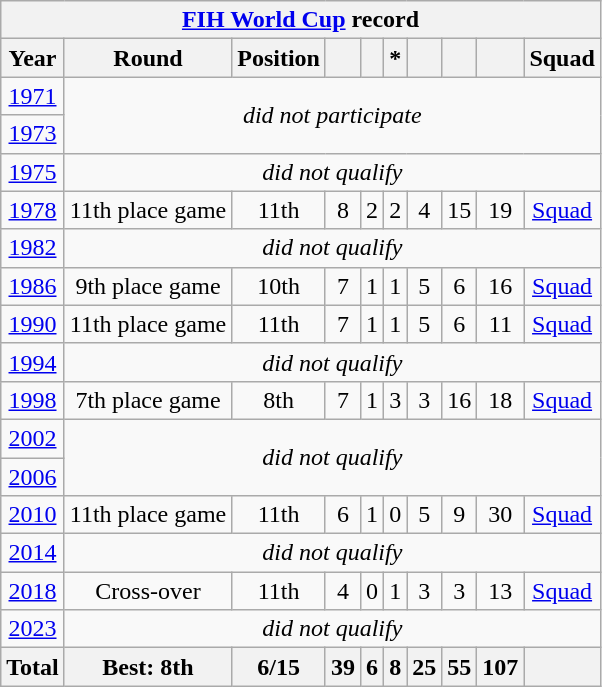<table class="wikitable" style="text-align: center;">
<tr>
<th colspan=10><a href='#'>FIH World Cup</a> record</th>
</tr>
<tr>
<th>Year</th>
<th>Round</th>
<th>Position</th>
<th></th>
<th></th>
<th>*</th>
<th></th>
<th></th>
<th></th>
<th>Squad</th>
</tr>
<tr>
<td> <a href='#'>1971</a></td>
<td colspan=9 rowspan=2><em>did not participate</em></td>
</tr>
<tr>
<td> <a href='#'>1973</a></td>
</tr>
<tr>
<td> <a href='#'>1975</a></td>
<td colspan=9><em>did not qualify</em></td>
</tr>
<tr>
<td> <a href='#'>1978</a></td>
<td>11th place game</td>
<td>11th</td>
<td>8</td>
<td>2</td>
<td>2</td>
<td>4</td>
<td>15</td>
<td>19</td>
<td><a href='#'>Squad</a></td>
</tr>
<tr>
<td> <a href='#'>1982</a></td>
<td colspan=9><em>did not qualify</em></td>
</tr>
<tr>
<td> <a href='#'>1986</a></td>
<td>9th place game</td>
<td>10th</td>
<td>7</td>
<td>1</td>
<td>1</td>
<td>5</td>
<td>6</td>
<td>16</td>
<td><a href='#'>Squad</a></td>
</tr>
<tr>
<td> <a href='#'>1990</a></td>
<td>11th place game</td>
<td>11th</td>
<td>7</td>
<td>1</td>
<td>1</td>
<td>5</td>
<td>6</td>
<td>11</td>
<td><a href='#'>Squad</a></td>
</tr>
<tr>
<td> <a href='#'>1994</a></td>
<td colspan=9><em>did not qualify</em></td>
</tr>
<tr>
<td> <a href='#'>1998</a></td>
<td>7th place game</td>
<td>8th</td>
<td>7</td>
<td>1</td>
<td>3</td>
<td>3</td>
<td>16</td>
<td>18</td>
<td><a href='#'>Squad</a></td>
</tr>
<tr>
<td> <a href='#'>2002</a></td>
<td colspan=9 rowspan=2><em>did not qualify</em></td>
</tr>
<tr>
<td> <a href='#'>2006</a></td>
</tr>
<tr>
<td> <a href='#'>2010</a></td>
<td>11th place game</td>
<td>11th</td>
<td>6</td>
<td>1</td>
<td>0</td>
<td>5</td>
<td>9</td>
<td>30</td>
<td><a href='#'>Squad</a></td>
</tr>
<tr>
<td> <a href='#'>2014</a></td>
<td colspan=9><em>did not qualify</em></td>
</tr>
<tr>
<td> <a href='#'>2018</a></td>
<td>Cross-over</td>
<td>11th</td>
<td>4</td>
<td>0</td>
<td>1</td>
<td>3</td>
<td>3</td>
<td>13</td>
<td><a href='#'>Squad</a></td>
</tr>
<tr>
<td> <a href='#'>2023</a></td>
<td colspan=9><em>did not qualify</em></td>
</tr>
<tr>
<th>Total</th>
<th>Best: 8th</th>
<th>6/15</th>
<th>39</th>
<th>6</th>
<th>8</th>
<th>25</th>
<th>55</th>
<th>107</th>
<th></th>
</tr>
</table>
